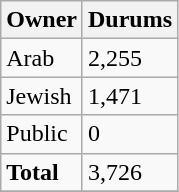<table class="wikitable">
<tr>
<th>Owner</th>
<th>Durums</th>
</tr>
<tr>
<td>Arab</td>
<td>2,255</td>
</tr>
<tr>
<td>Jewish</td>
<td>1,471</td>
</tr>
<tr>
<td>Public</td>
<td>0</td>
</tr>
<tr>
<td><strong>Total</strong></td>
<td>3,726</td>
</tr>
<tr>
</tr>
</table>
